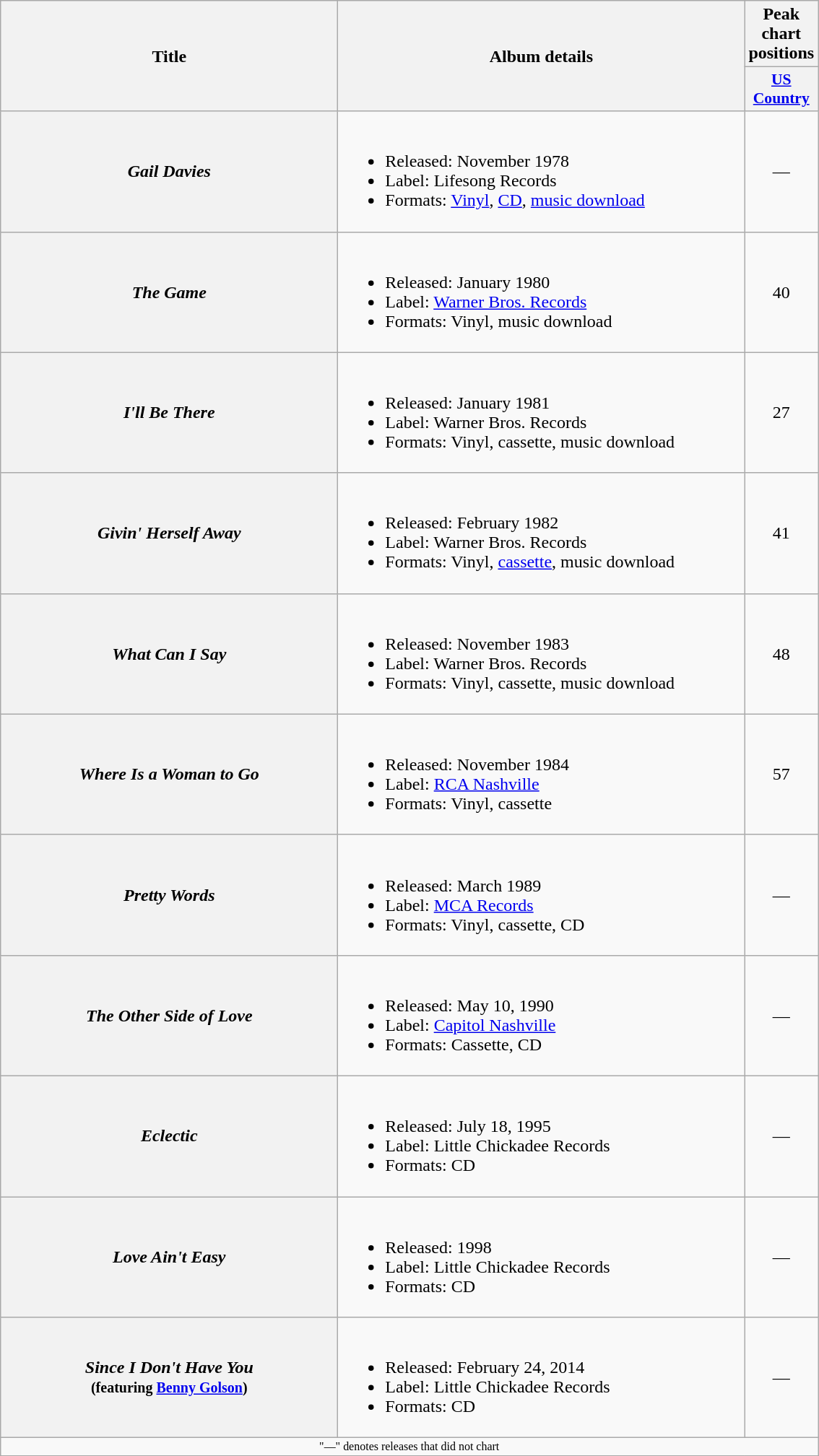<table class="wikitable plainrowheaders" style="text-align:center;" border="1">
<tr>
<th scope="col" rowspan="2" style="width:19em;">Title</th>
<th scope="col" rowspan="2" style="width:23em;">Album details</th>
<th scope="col" colspan="1">Peak chart<br>positions</th>
</tr>
<tr>
<th scope="col" style="width:3.7em;font-size:90%;"><a href='#'>US Country</a><br></th>
</tr>
<tr>
<th scope="row"><em>Gail Davies</em></th>
<td align="left"><br><ul><li>Released: November 1978</li><li>Label: Lifesong Records</li><li>Formats: <a href='#'>Vinyl</a>, <a href='#'>CD</a>, <a href='#'>music download</a></li></ul></td>
<td>—</td>
</tr>
<tr>
<th scope="row"><em>The Game</em></th>
<td align="left"><br><ul><li>Released: January 1980</li><li>Label: <a href='#'>Warner Bros. Records</a></li><li>Formats: Vinyl, music download</li></ul></td>
<td>40</td>
</tr>
<tr>
<th scope="row"><em>I'll Be There</em></th>
<td align="left"><br><ul><li>Released: January 1981</li><li>Label: Warner Bros. Records</li><li>Formats: Vinyl, cassette, music download</li></ul></td>
<td>27</td>
</tr>
<tr>
<th scope="row"><em>Givin' Herself Away</em></th>
<td align="left"><br><ul><li>Released: February 1982</li><li>Label: Warner Bros. Records</li><li>Formats: Vinyl, <a href='#'>cassette</a>, music download</li></ul></td>
<td>41</td>
</tr>
<tr>
<th scope="row"><em>What Can I Say</em></th>
<td align="left"><br><ul><li>Released: November 1983</li><li>Label: Warner Bros. Records</li><li>Formats: Vinyl, cassette, music download</li></ul></td>
<td>48</td>
</tr>
<tr>
<th scope="row"><em>Where Is a Woman to Go</em></th>
<td align="left"><br><ul><li>Released: November 1984</li><li>Label: <a href='#'>RCA Nashville</a></li><li>Formats: Vinyl, cassette</li></ul></td>
<td>57</td>
</tr>
<tr>
<th scope="row"><em>Pretty Words</em></th>
<td align="left"><br><ul><li>Released: March 1989</li><li>Label: <a href='#'>MCA Records</a></li><li>Formats: Vinyl, cassette, CD</li></ul></td>
<td>—</td>
</tr>
<tr>
<th scope="row"><em>The Other Side of Love</em></th>
<td align="left"><br><ul><li>Released: May 10, 1990</li><li>Label: <a href='#'>Capitol Nashville</a></li><li>Formats: Cassette, CD</li></ul></td>
<td>—</td>
</tr>
<tr>
<th scope="row"><em>Eclectic</em></th>
<td align="left"><br><ul><li>Released: July 18, 1995</li><li>Label: Little Chickadee Records</li><li>Formats: CD</li></ul></td>
<td>—</td>
</tr>
<tr>
<th scope="row"><em>Love Ain't Easy</em></th>
<td align="left"><br><ul><li>Released: 1998</li><li>Label: Little Chickadee Records</li><li>Formats: CD</li></ul></td>
<td>—</td>
</tr>
<tr>
<th scope="row"><em>Since I Don't Have You</em><br><small>(featuring <a href='#'>Benny Golson</a>)</small></th>
<td align="left"><br><ul><li>Released: February 24, 2014</li><li>Label: Little Chickadee Records</li><li>Formats: CD</li></ul></td>
<td>—</td>
</tr>
<tr>
<td colspan="3" style="font-size:8pt">"—" denotes releases that did not chart</td>
</tr>
<tr>
</tr>
</table>
